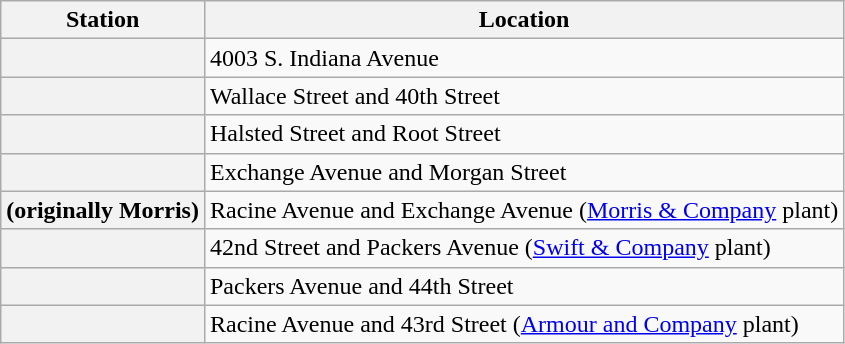<table class="wikitable plainrowheaders" align=center>
<tr>
<th scope="col">Station</th>
<th scope="col">Location</th>
</tr>
<tr>
<th scope="row"></th>
<td>4003 S. Indiana Avenue</td>
</tr>
<tr>
<th scope="row"></th>
<td>Wallace Street and 40th Street</td>
</tr>
<tr>
<th scope="row"></th>
<td>Halsted Street and Root Street</td>
</tr>
<tr>
<th scope="row"></th>
<td>Exchange Avenue and Morgan Street</td>
</tr>
<tr>
<th scope="row"> (originally Morris)</th>
<td>Racine Avenue and Exchange Avenue (<a href='#'>Morris & Company</a> plant)</td>
</tr>
<tr>
<th scope="row"></th>
<td>42nd Street and Packers Avenue (<a href='#'>Swift & Company</a> plant)</td>
</tr>
<tr>
<th scope="row"></th>
<td>Packers Avenue and 44th Street</td>
</tr>
<tr>
<th scope="row"></th>
<td>Racine Avenue and 43rd Street (<a href='#'>Armour and Company</a> plant)</td>
</tr>
</table>
